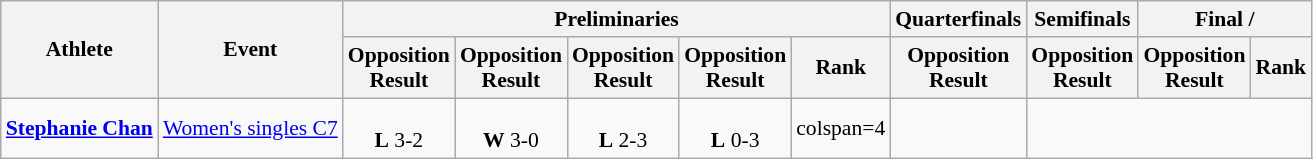<table class=wikitable style="font-size:90%">
<tr>
<th rowspan="2">Athlete</th>
<th rowspan="2">Event</th>
<th colspan="5">Preliminaries</th>
<th>Quarterfinals</th>
<th>Semifinals</th>
<th colspan="2">Final / </th>
</tr>
<tr>
<th>Opposition<br>Result</th>
<th>Opposition<br>Result</th>
<th>Opposition<br>Result</th>
<th>Opposition<br>Result</th>
<th>Rank</th>
<th>Opposition<br>Result</th>
<th>Opposition<br>Result</th>
<th>Opposition<br>Result</th>
<th>Rank</th>
</tr>
<tr>
<td><strong><a href='#'>Stephanie Chan</a></strong></td>
<td><a href='#'>Women's singles C7</a></td>
<td align="center"><br><strong>L</strong> 3-2</td>
<td align="center"><br><strong>W</strong> 3-0</td>
<td align="center"><br><strong>L</strong> 2-3</td>
<td align="center"><br><strong>L</strong> 0-3</td>
<td>colspan=4 </td>
<td align="center"></td>
</tr>
</table>
